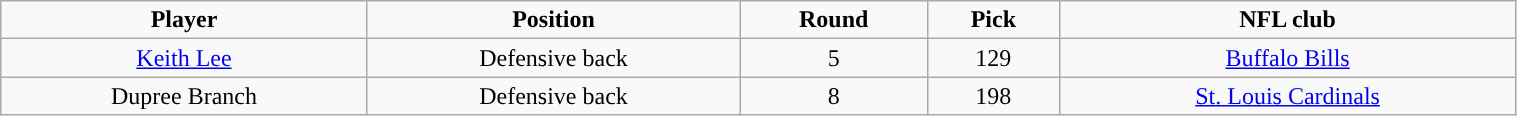<table class="wikitable" width="80%">
<tr align="center">
<td><strong>Player</strong></td>
<td><strong>Position</strong></td>
<td><strong>Round</strong></td>
<td><strong>Pick</strong></td>
<td><strong>NFL club</strong></td>
</tr>
<tr align="center" bgcolor="">
<td><a href='#'>Keith Lee</a></td>
<td>Defensive back</td>
<td>5</td>
<td>129</td>
<td><a href='#'>Buffalo Bills</a></td>
</tr>
<tr align="center" bgcolor="">
<td>Dupree Branch</td>
<td>Defensive back</td>
<td>8</td>
<td>198</td>
<td><a href='#'>St. Louis Cardinals</a></td>
</tr>
</table>
